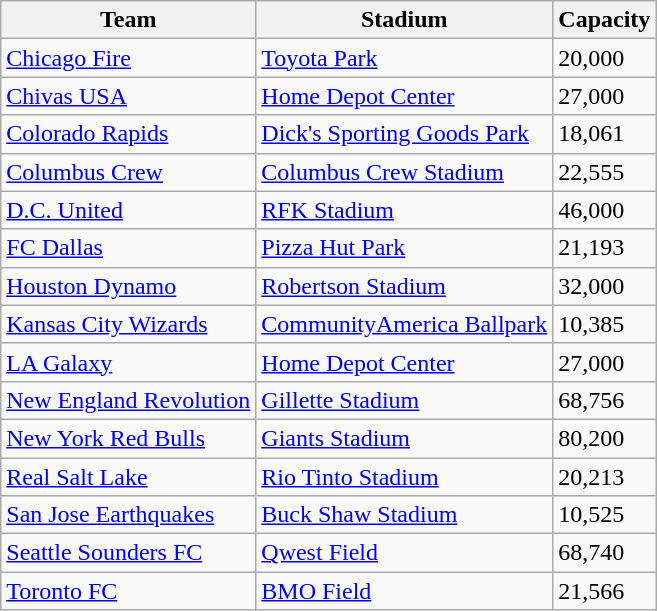<table class="wikitable sortable" style="text-align:left">
<tr>
<th>Team</th>
<th>Stadium</th>
<th>Capacity</th>
</tr>
<tr>
<td><a href='#'>Chicago Fire</a></td>
<td><a href='#'>Toyota Park</a></td>
<td>20,000</td>
</tr>
<tr>
<td><a href='#'>Chivas USA</a></td>
<td><a href='#'>Home Depot Center</a></td>
<td>27,000</td>
</tr>
<tr>
<td><a href='#'>Colorado Rapids</a></td>
<td><a href='#'>Dick's Sporting Goods Park</a></td>
<td>18,061</td>
</tr>
<tr>
<td><a href='#'>Columbus Crew</a></td>
<td><a href='#'>Columbus Crew Stadium</a></td>
<td>22,555</td>
</tr>
<tr>
<td><a href='#'>D.C. United</a></td>
<td><a href='#'>RFK Stadium</a></td>
<td>46,000</td>
</tr>
<tr>
<td><a href='#'>FC Dallas</a></td>
<td><a href='#'>Pizza Hut Park</a></td>
<td>21,193</td>
</tr>
<tr>
<td><a href='#'>Houston Dynamo</a></td>
<td><a href='#'>Robertson Stadium</a></td>
<td>32,000</td>
</tr>
<tr>
<td><a href='#'>Kansas City Wizards</a></td>
<td><a href='#'>CommunityAmerica Ballpark</a></td>
<td>10,385</td>
</tr>
<tr>
<td><a href='#'>LA Galaxy</a></td>
<td><a href='#'>Home Depot Center</a></td>
<td>27,000</td>
</tr>
<tr>
<td><a href='#'>New England Revolution</a></td>
<td><a href='#'>Gillette Stadium</a></td>
<td>68,756</td>
</tr>
<tr>
<td><a href='#'>New York Red Bulls</a></td>
<td><a href='#'>Giants Stadium</a></td>
<td>80,200</td>
</tr>
<tr>
<td><a href='#'>Real Salt Lake</a></td>
<td><a href='#'>Rio Tinto Stadium</a></td>
<td>20,213</td>
</tr>
<tr>
<td><a href='#'>San Jose Earthquakes</a></td>
<td><a href='#'>Buck Shaw Stadium</a></td>
<td>10,525</td>
</tr>
<tr>
<td><a href='#'>Seattle Sounders FC</a></td>
<td><a href='#'>Qwest Field</a></td>
<td>68,740</td>
</tr>
<tr>
<td><a href='#'>Toronto FC</a></td>
<td><a href='#'>BMO Field</a></td>
<td>21,566</td>
</tr>
</table>
